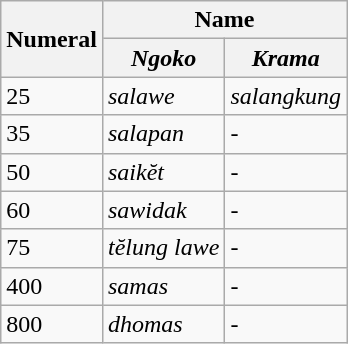<table class="wikitable">
<tr>
<th rowspan="2">Numeral</th>
<th colspan="2">Name</th>
</tr>
<tr>
<th><em>Ngoko</em></th>
<th><em>Krama</em></th>
</tr>
<tr>
<td>25</td>
<td><em>salawe</em></td>
<td><em>salangkung</em></td>
</tr>
<tr>
<td>35</td>
<td><em>salapan</em></td>
<td><em>-</em></td>
</tr>
<tr>
<td>50</td>
<td><em>saikĕt</em></td>
<td><em>-</em></td>
</tr>
<tr>
<td>60</td>
<td><em>sawidak</em></td>
<td><em>-</em></td>
</tr>
<tr>
<td>75</td>
<td><em>tĕlung lawe</em></td>
<td><em>-</em></td>
</tr>
<tr>
<td>400</td>
<td><em>samas</em></td>
<td><em>-</em></td>
</tr>
<tr>
<td>800</td>
<td><em>dhomas</em></td>
<td><em>-</em></td>
</tr>
</table>
